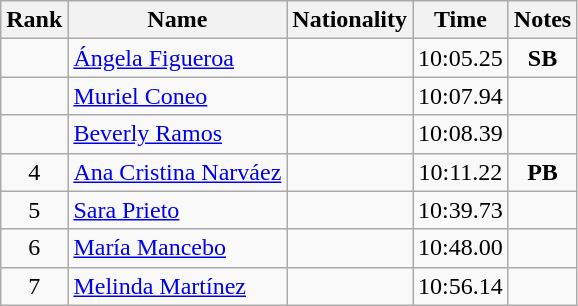<table class="wikitable sortable" style="text-align:center">
<tr>
<th>Rank</th>
<th>Name</th>
<th>Nationality</th>
<th>Time</th>
<th>Notes</th>
</tr>
<tr>
<td></td>
<td align=left><a href='#'>Ángela Figueroa</a></td>
<td align=left></td>
<td>10:05.25</td>
<td><strong>SB</strong></td>
</tr>
<tr>
<td></td>
<td align=left><a href='#'>Muriel Coneo</a></td>
<td align=left></td>
<td>10:07.94</td>
<td></td>
</tr>
<tr>
<td></td>
<td align=left><a href='#'>Beverly Ramos</a></td>
<td align=left></td>
<td>10:08.39</td>
<td></td>
</tr>
<tr>
<td>4</td>
<td align=left><a href='#'>Ana Cristina Narváez</a></td>
<td align=left></td>
<td>10:11.22</td>
<td><strong>PB</strong></td>
</tr>
<tr>
<td>5</td>
<td align=left><a href='#'>Sara Prieto</a></td>
<td align=left></td>
<td>10:39.73</td>
<td></td>
</tr>
<tr>
<td>6</td>
<td align=left><a href='#'>María Mancebo</a></td>
<td align=left></td>
<td>10:48.00</td>
<td></td>
</tr>
<tr>
<td>7</td>
<td align=left><a href='#'>Melinda Martínez</a></td>
<td align=left></td>
<td>10:56.14</td>
<td></td>
</tr>
</table>
